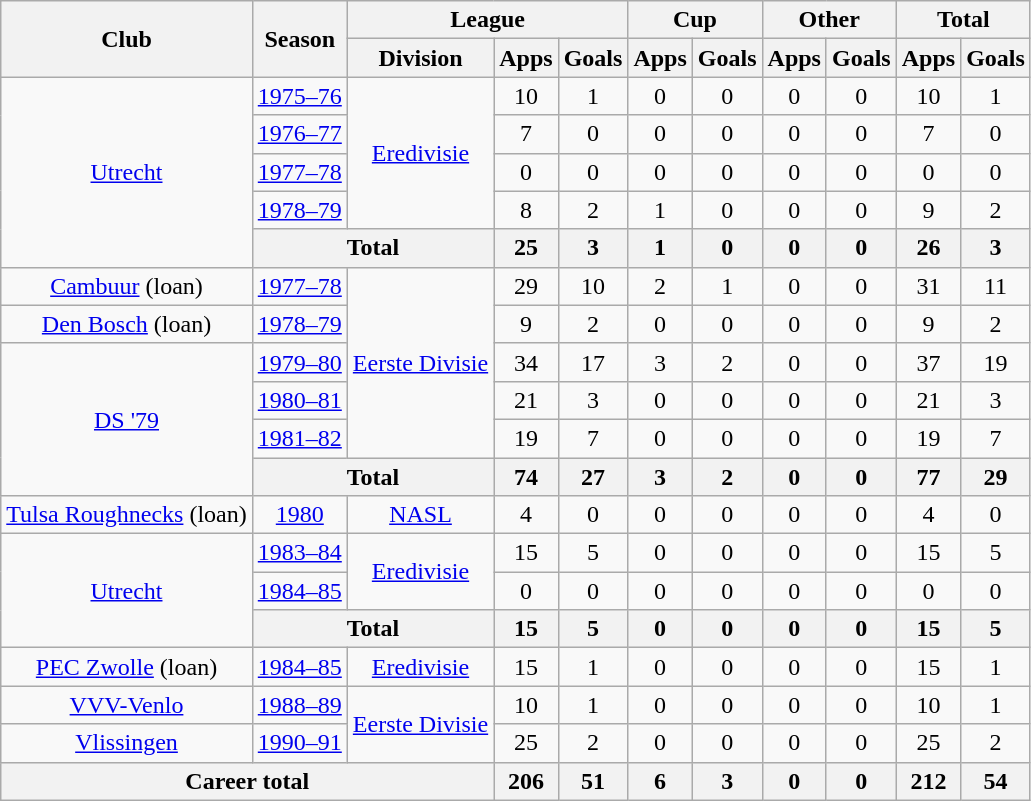<table class="wikitable" style="text-align: center">
<tr>
<th rowspan="2">Club</th>
<th rowspan="2">Season</th>
<th colspan="3">League</th>
<th colspan="2">Cup</th>
<th colspan="2">Other</th>
<th colspan="2">Total</th>
</tr>
<tr>
<th>Division</th>
<th>Apps</th>
<th>Goals</th>
<th>Apps</th>
<th>Goals</th>
<th>Apps</th>
<th>Goals</th>
<th>Apps</th>
<th>Goals</th>
</tr>
<tr>
<td rowspan="5"><a href='#'>Utrecht</a></td>
<td><a href='#'>1975–76</a></td>
<td rowspan="4"><a href='#'>Eredivisie</a></td>
<td>10</td>
<td>1</td>
<td>0</td>
<td>0</td>
<td>0</td>
<td>0</td>
<td>10</td>
<td>1</td>
</tr>
<tr>
<td><a href='#'>1976–77</a></td>
<td>7</td>
<td>0</td>
<td>0</td>
<td>0</td>
<td>0</td>
<td>0</td>
<td>7</td>
<td>0</td>
</tr>
<tr>
<td><a href='#'>1977–78</a></td>
<td>0</td>
<td>0</td>
<td>0</td>
<td>0</td>
<td>0</td>
<td>0</td>
<td>0</td>
<td>0</td>
</tr>
<tr>
<td><a href='#'>1978–79</a></td>
<td>8</td>
<td>2</td>
<td>1</td>
<td>0</td>
<td>0</td>
<td>0</td>
<td>9</td>
<td>2</td>
</tr>
<tr>
<th colspan="2"><strong>Total</strong></th>
<th>25</th>
<th>3</th>
<th>1</th>
<th>0</th>
<th>0</th>
<th>0</th>
<th>26</th>
<th>3</th>
</tr>
<tr>
<td><a href='#'>Cambuur</a> (loan)</td>
<td><a href='#'>1977–78</a></td>
<td rowspan="5"><a href='#'>Eerste Divisie</a></td>
<td>29</td>
<td>10</td>
<td>2</td>
<td>1</td>
<td>0</td>
<td>0</td>
<td>31</td>
<td>11</td>
</tr>
<tr>
<td><a href='#'>Den Bosch</a> (loan)</td>
<td><a href='#'>1978–79</a></td>
<td>9</td>
<td>2</td>
<td>0</td>
<td>0</td>
<td>0</td>
<td>0</td>
<td>9</td>
<td>2</td>
</tr>
<tr>
<td rowspan="4"><a href='#'>DS '79</a></td>
<td><a href='#'>1979–80</a></td>
<td>34</td>
<td>17</td>
<td>3</td>
<td>2</td>
<td>0</td>
<td>0</td>
<td>37</td>
<td>19</td>
</tr>
<tr>
<td><a href='#'>1980–81</a></td>
<td>21</td>
<td>3</td>
<td>0</td>
<td>0</td>
<td>0</td>
<td>0</td>
<td>21</td>
<td>3</td>
</tr>
<tr>
<td><a href='#'>1981–82</a></td>
<td>19</td>
<td>7</td>
<td>0</td>
<td>0</td>
<td>0</td>
<td>0</td>
<td>19</td>
<td>7</td>
</tr>
<tr>
<th colspan="2"><strong>Total</strong></th>
<th>74</th>
<th>27</th>
<th>3</th>
<th>2</th>
<th>0</th>
<th>0</th>
<th>77</th>
<th>29</th>
</tr>
<tr>
<td><a href='#'>Tulsa Roughnecks</a> (loan)</td>
<td><a href='#'>1980</a></td>
<td><a href='#'>NASL</a></td>
<td>4</td>
<td>0</td>
<td>0</td>
<td>0</td>
<td>0</td>
<td>0</td>
<td>4</td>
<td>0</td>
</tr>
<tr>
<td rowspan="3"><a href='#'>Utrecht</a></td>
<td><a href='#'>1983–84</a></td>
<td rowspan="2"><a href='#'>Eredivisie</a></td>
<td>15</td>
<td>5</td>
<td>0</td>
<td>0</td>
<td>0</td>
<td>0</td>
<td>15</td>
<td>5</td>
</tr>
<tr>
<td><a href='#'>1984–85</a></td>
<td>0</td>
<td>0</td>
<td>0</td>
<td>0</td>
<td>0</td>
<td>0</td>
<td>0</td>
<td>0</td>
</tr>
<tr>
<th colspan="2"><strong>Total</strong></th>
<th>15</th>
<th>5</th>
<th>0</th>
<th>0</th>
<th>0</th>
<th>0</th>
<th>15</th>
<th>5</th>
</tr>
<tr>
<td><a href='#'>PEC Zwolle</a> (loan)</td>
<td><a href='#'>1984–85</a></td>
<td><a href='#'>Eredivisie</a></td>
<td>15</td>
<td>1</td>
<td>0</td>
<td>0</td>
<td>0</td>
<td>0</td>
<td>15</td>
<td>1</td>
</tr>
<tr>
<td><a href='#'>VVV-Venlo</a></td>
<td><a href='#'>1988–89</a></td>
<td rowspan="2"><a href='#'>Eerste Divisie</a></td>
<td>10</td>
<td>1</td>
<td>0</td>
<td>0</td>
<td>0</td>
<td>0</td>
<td>10</td>
<td>1</td>
</tr>
<tr>
<td><a href='#'>Vlissingen</a></td>
<td><a href='#'>1990–91</a></td>
<td>25</td>
<td>2</td>
<td>0</td>
<td>0</td>
<td>0</td>
<td>0</td>
<td>25</td>
<td>2</td>
</tr>
<tr>
<th colspan="3"><strong>Career total</strong></th>
<th>206</th>
<th>51</th>
<th>6</th>
<th>3</th>
<th>0</th>
<th>0</th>
<th>212</th>
<th>54</th>
</tr>
</table>
